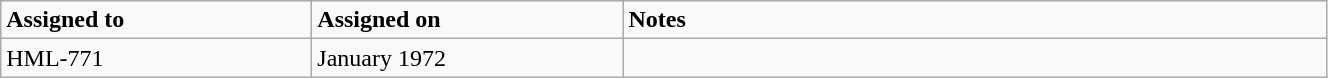<table class="wikitable" style="width: 70%;">
<tr>
<td style="width: 200px;"><strong>Assigned to</strong></td>
<td style="width: 200px;"><strong>Assigned on</strong></td>
<td><strong>Notes</strong></td>
</tr>
<tr>
<td>HML-771</td>
<td>January 1972</td>
<td></td>
</tr>
</table>
